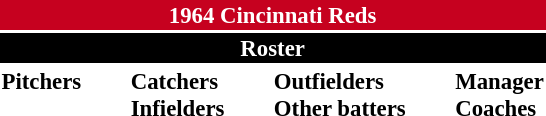<table class="toccolours" style="font-size: 95%;">
<tr>
<th colspan="10" style="background-color: #c6011f; color: white; text-align: center;">1964 Cincinnati Reds</th>
</tr>
<tr>
<td colspan="10" style="background-color: black; color: white; text-align: center;"><strong>Roster</strong></td>
</tr>
<tr>
<td valign="top"><strong>Pitchers</strong><br>











</td>
<td width="25px"></td>
<td valign="top"><strong>Catchers</strong><br>



<strong>Infielders</strong>







</td>
<td width="25px"></td>
<td valign="top"><strong>Outfielders</strong><br>





<strong>Other batters</strong>

</td>
<td width="25px"></td>
<td valign="top"><strong>Manager</strong><br>

<strong>Coaches</strong>




</td>
</tr>
</table>
